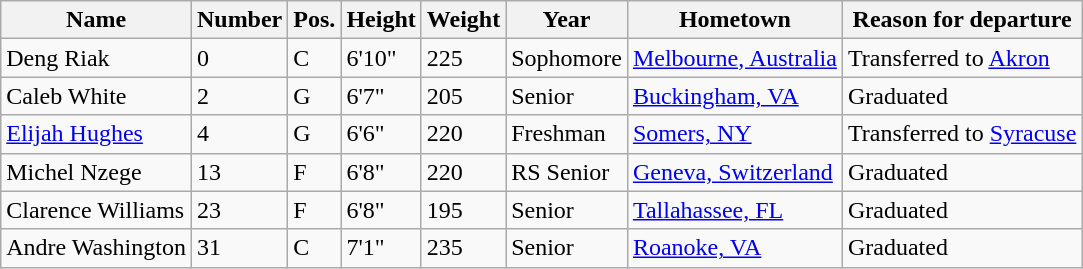<table class="wikitable sortable" border="1">
<tr>
<th>Name</th>
<th>Number</th>
<th>Pos.</th>
<th>Height</th>
<th>Weight</th>
<th>Year</th>
<th>Hometown</th>
<th class="unsortable">Reason for departure</th>
</tr>
<tr>
<td>Deng Riak</td>
<td>0</td>
<td>C</td>
<td>6'10"</td>
<td>225</td>
<td>Sophomore</td>
<td><a href='#'>Melbourne, Australia</a></td>
<td>Transferred to <a href='#'>Akron</a></td>
</tr>
<tr>
<td>Caleb White</td>
<td>2</td>
<td>G</td>
<td>6'7"</td>
<td>205</td>
<td>Senior</td>
<td><a href='#'>Buckingham, VA</a></td>
<td>Graduated</td>
</tr>
<tr>
<td><a href='#'>Elijah Hughes</a></td>
<td>4</td>
<td>G</td>
<td>6'6"</td>
<td>220</td>
<td>Freshman</td>
<td><a href='#'>Somers, NY</a></td>
<td>Transferred to <a href='#'>Syracuse</a></td>
</tr>
<tr>
<td>Michel Nzege</td>
<td>13</td>
<td>F</td>
<td>6'8"</td>
<td>220</td>
<td>RS Senior</td>
<td><a href='#'>Geneva, Switzerland</a></td>
<td>Graduated</td>
</tr>
<tr>
<td>Clarence Williams</td>
<td>23</td>
<td>F</td>
<td>6'8"</td>
<td>195</td>
<td>Senior</td>
<td><a href='#'>Tallahassee, FL</a></td>
<td>Graduated</td>
</tr>
<tr>
<td>Andre Washington</td>
<td>31</td>
<td>C</td>
<td>7'1"</td>
<td>235</td>
<td>Senior</td>
<td><a href='#'>Roanoke, VA</a></td>
<td>Graduated</td>
</tr>
</table>
